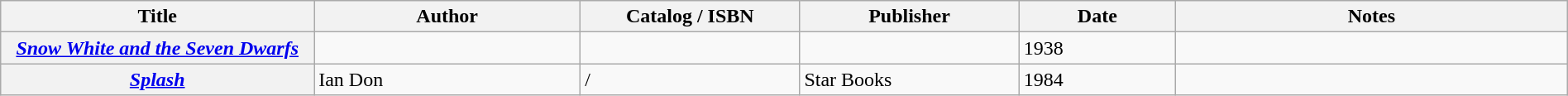<table class="wikitable sortable" style="width:100%;">
<tr>
<th width=20%>Title</th>
<th width=17%>Author</th>
<th width=14%>Catalog / ISBN</th>
<th width=14%>Publisher</th>
<th width=10%>Date</th>
<th width=25%>Notes</th>
</tr>
<tr>
<th><em><a href='#'>Snow White and the Seven Dwarfs</a></em></th>
<td></td>
<td></td>
<td></td>
<td>1938</td>
<td></td>
</tr>
<tr>
<th><em><a href='#'>Splash</a></em></th>
<td>Ian Don</td>
<td> / </td>
<td>Star Books</td>
<td>1984</td>
<td></td>
</tr>
</table>
